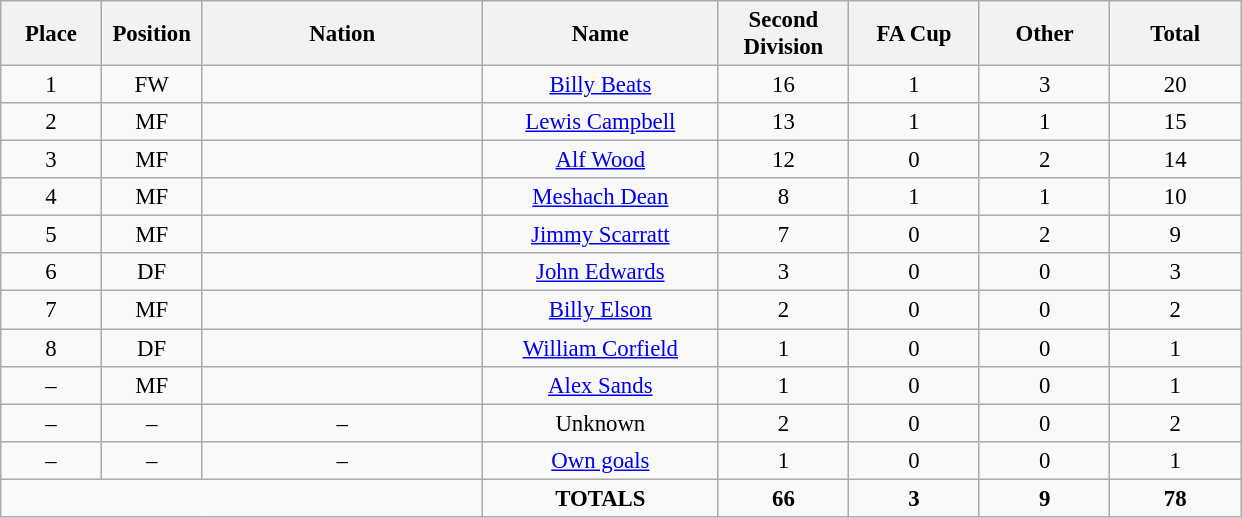<table class="wikitable" style="font-size: 95%; text-align: center;">
<tr>
<th width=60>Place</th>
<th width=60>Position</th>
<th width=180>Nation</th>
<th width=150>Name</th>
<th width=80>Second Division</th>
<th width=80>FA Cup</th>
<th width=80>Other</th>
<th width=80>Total</th>
</tr>
<tr>
<td>1</td>
<td>FW</td>
<td></td>
<td><a href='#'>Billy Beats</a></td>
<td>16</td>
<td>1</td>
<td>3</td>
<td>20</td>
</tr>
<tr>
<td>2</td>
<td>MF</td>
<td></td>
<td><a href='#'>Lewis Campbell</a></td>
<td>13</td>
<td>1</td>
<td>1</td>
<td>15</td>
</tr>
<tr>
<td>3</td>
<td>MF</td>
<td></td>
<td><a href='#'>Alf Wood</a></td>
<td>12</td>
<td>0</td>
<td>2</td>
<td>14</td>
</tr>
<tr>
<td>4</td>
<td>MF</td>
<td></td>
<td><a href='#'>Meshach Dean</a></td>
<td>8</td>
<td>1</td>
<td>1</td>
<td>10</td>
</tr>
<tr>
<td>5</td>
<td>MF</td>
<td></td>
<td><a href='#'>Jimmy Scarratt</a></td>
<td>7</td>
<td>0</td>
<td>2</td>
<td>9</td>
</tr>
<tr>
<td>6</td>
<td>DF</td>
<td></td>
<td><a href='#'>John Edwards</a></td>
<td>3</td>
<td>0</td>
<td>0</td>
<td>3</td>
</tr>
<tr>
<td>7</td>
<td>MF</td>
<td></td>
<td><a href='#'>Billy Elson</a></td>
<td>2</td>
<td>0</td>
<td>0</td>
<td>2</td>
</tr>
<tr>
<td>8</td>
<td>DF</td>
<td></td>
<td><a href='#'>William Corfield</a></td>
<td>1</td>
<td>0</td>
<td>0</td>
<td>1</td>
</tr>
<tr>
<td>–</td>
<td>MF</td>
<td></td>
<td><a href='#'>Alex Sands</a></td>
<td>1</td>
<td>0</td>
<td>0</td>
<td>1</td>
</tr>
<tr>
<td>–</td>
<td>–</td>
<td>–</td>
<td>Unknown</td>
<td>2</td>
<td>0</td>
<td>0</td>
<td>2</td>
</tr>
<tr>
<td>–</td>
<td>–</td>
<td>–</td>
<td><a href='#'>Own goals</a></td>
<td>1</td>
<td>0</td>
<td>0</td>
<td>1</td>
</tr>
<tr>
<td colspan="3"></td>
<td><strong>TOTALS</strong></td>
<td><strong>66</strong></td>
<td><strong>3</strong></td>
<td><strong>9</strong></td>
<td><strong>78</strong></td>
</tr>
</table>
